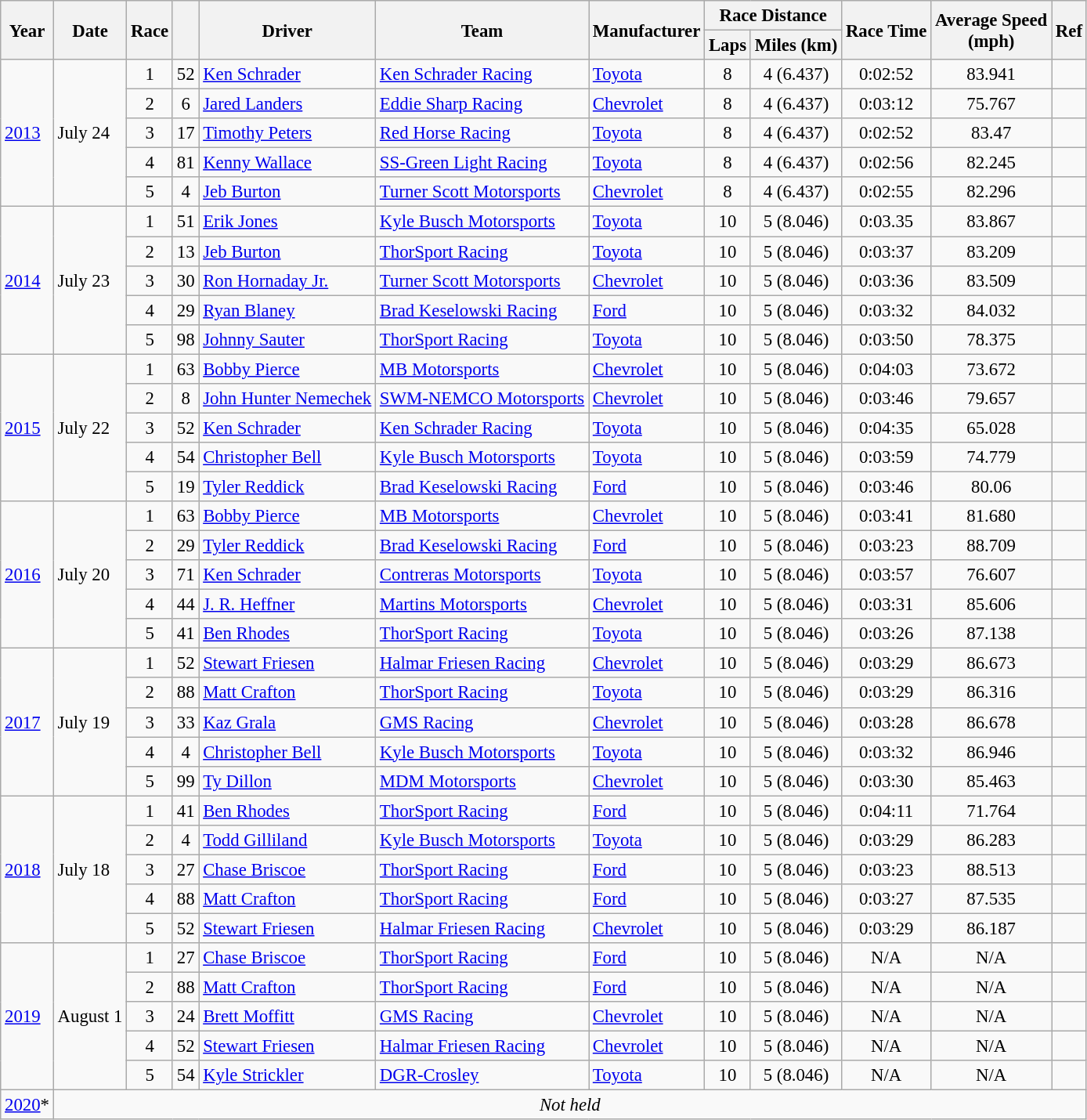<table class="wikitable" style="font-size: 95%;">
<tr>
<th rowspan="2">Year</th>
<th rowspan="2">Date</th>
<th rowspan="2">Race</th>
<th rowspan="2"></th>
<th rowspan="2">Driver</th>
<th rowspan="2">Team</th>
<th rowspan="2">Manufacturer</th>
<th colspan="2">Race Distance</th>
<th rowspan="2">Race Time</th>
<th rowspan="2">Average Speed<br>(mph)</th>
<th rowspan="2">Ref</th>
</tr>
<tr>
<th>Laps</th>
<th>Miles (km)</th>
</tr>
<tr>
<td rowspan="5"><a href='#'>2013</a></td>
<td rowspan="5">July 24</td>
<td align="center">1</td>
<td align="center">52</td>
<td><a href='#'>Ken Schrader</a></td>
<td><a href='#'>Ken Schrader Racing</a></td>
<td><a href='#'>Toyota</a></td>
<td style="text-align:center;">8</td>
<td style="text-align:center;">4 (6.437)</td>
<td style="text-align:center;">0:02:52</td>
<td style="text-align:center;">83.941</td>
<td style="text-align:center;"></td>
</tr>
<tr>
<td align="center">2</td>
<td align="center">6</td>
<td><a href='#'>Jared Landers</a></td>
<td><a href='#'>Eddie Sharp Racing</a></td>
<td><a href='#'>Chevrolet</a></td>
<td style="text-align:center;">8</td>
<td style="text-align:center;">4 (6.437)</td>
<td style="text-align:center;">0:03:12</td>
<td style="text-align:center;">75.767</td>
<td style="text-align:center;"></td>
</tr>
<tr>
<td align="center">3</td>
<td align="center">17</td>
<td><a href='#'>Timothy Peters</a></td>
<td><a href='#'>Red Horse Racing</a></td>
<td><a href='#'>Toyota</a></td>
<td style="text-align:center;">8</td>
<td style="text-align:center;">4 (6.437)</td>
<td style="text-align:center;">0:02:52</td>
<td style="text-align:center;">83.47</td>
<td style="text-align:center;"></td>
</tr>
<tr>
<td align="center">4</td>
<td align="center">81</td>
<td><a href='#'>Kenny Wallace</a></td>
<td><a href='#'>SS-Green Light Racing</a></td>
<td><a href='#'>Toyota</a></td>
<td style="text-align:center;">8</td>
<td style="text-align:center;">4 (6.437)</td>
<td style="text-align:center;">0:02:56</td>
<td style="text-align:center;">82.245</td>
<td style="text-align:center;"></td>
</tr>
<tr>
<td align="center">5</td>
<td align="center">4</td>
<td><a href='#'>Jeb Burton</a></td>
<td><a href='#'>Turner Scott Motorsports</a></td>
<td><a href='#'>Chevrolet</a></td>
<td style="text-align:center;">8</td>
<td style="text-align:center;">4 (6.437)</td>
<td style="text-align:center;">0:02:55</td>
<td style="text-align:center;">82.296</td>
<td style="text-align:center;"></td>
</tr>
<tr>
<td rowspan="5"><a href='#'>2014</a></td>
<td rowspan="5">July 23</td>
<td align="center">1</td>
<td align="center">51</td>
<td><a href='#'>Erik Jones</a></td>
<td><a href='#'>Kyle Busch Motorsports</a></td>
<td><a href='#'>Toyota</a></td>
<td style="text-align:center;">10</td>
<td style="text-align:center;">5 (8.046)</td>
<td style="text-align:center;">0:03.35</td>
<td style="text-align:center;">83.867</td>
<td style="text-align:center;"></td>
</tr>
<tr>
<td align="center">2</td>
<td align="center">13</td>
<td><a href='#'>Jeb Burton</a></td>
<td><a href='#'>ThorSport Racing</a></td>
<td><a href='#'>Toyota</a></td>
<td style="text-align:center;">10</td>
<td style="text-align:center;">5 (8.046)</td>
<td style="text-align:center;">0:03:37</td>
<td style="text-align:center;">83.209</td>
<td style="text-align:center;"></td>
</tr>
<tr>
<td align="center">3</td>
<td align="center">30</td>
<td><a href='#'>Ron Hornaday Jr.</a></td>
<td><a href='#'>Turner Scott Motorsports</a></td>
<td><a href='#'>Chevrolet</a></td>
<td style="text-align:center;">10</td>
<td style="text-align:center;">5 (8.046)</td>
<td style="text-align:center;">0:03:36</td>
<td style="text-align:center;">83.509</td>
<td style="text-align:center;"></td>
</tr>
<tr>
<td align="center">4</td>
<td align="center">29</td>
<td><a href='#'>Ryan Blaney</a></td>
<td><a href='#'>Brad Keselowski Racing</a></td>
<td><a href='#'>Ford</a></td>
<td style="text-align:center;">10</td>
<td style="text-align:center;">5 (8.046)</td>
<td style="text-align:center;">0:03:32</td>
<td style="text-align:center;">84.032</td>
<td style="text-align:center;"></td>
</tr>
<tr>
<td align="center">5</td>
<td align="center">98</td>
<td><a href='#'>Johnny Sauter</a></td>
<td><a href='#'>ThorSport Racing</a></td>
<td><a href='#'>Toyota</a></td>
<td style="text-align:center;">10</td>
<td style="text-align:center;">5 (8.046)</td>
<td style="text-align:center;">0:03:50</td>
<td style="text-align:center;">78.375</td>
<td style="text-align:center;"></td>
</tr>
<tr>
<td rowspan="5"><a href='#'>2015</a></td>
<td rowspan="5">July 22</td>
<td align="center">1</td>
<td align="center">63</td>
<td><a href='#'>Bobby Pierce</a></td>
<td><a href='#'>MB Motorsports</a></td>
<td><a href='#'>Chevrolet</a></td>
<td style="text-align:center;">10</td>
<td style="text-align:center;">5 (8.046)</td>
<td style="text-align:center;">0:04:03</td>
<td style="text-align:center;">73.672</td>
<td style="text-align:center;"></td>
</tr>
<tr>
<td align="center">2</td>
<td align="center">8</td>
<td><a href='#'>John Hunter Nemechek</a></td>
<td><a href='#'>SWM-NEMCO Motorsports</a></td>
<td><a href='#'>Chevrolet</a></td>
<td style="text-align:center;">10</td>
<td style="text-align:center;">5 (8.046)</td>
<td style="text-align:center;">0:03:46</td>
<td style="text-align:center;">79.657</td>
<td style="text-align:center;"></td>
</tr>
<tr>
<td align="center">3</td>
<td align="center">52</td>
<td><a href='#'>Ken Schrader</a></td>
<td><a href='#'>Ken Schrader Racing</a></td>
<td><a href='#'>Toyota</a></td>
<td style="text-align:center;">10</td>
<td style="text-align:center;">5 (8.046)</td>
<td style="text-align:center;">0:04:35</td>
<td style="text-align:center;">65.028</td>
<td style="text-align:center;"></td>
</tr>
<tr>
<td align="center">4</td>
<td align="center">54</td>
<td><a href='#'>Christopher Bell</a></td>
<td><a href='#'>Kyle Busch Motorsports</a></td>
<td><a href='#'>Toyota</a></td>
<td style="text-align:center;">10</td>
<td style="text-align:center;">5 (8.046)</td>
<td style="text-align:center;">0:03:59</td>
<td style="text-align:center;">74.779</td>
<td style="text-align:center;"></td>
</tr>
<tr>
<td align="center">5</td>
<td align="center">19</td>
<td><a href='#'>Tyler Reddick</a></td>
<td><a href='#'>Brad Keselowski Racing</a></td>
<td><a href='#'>Ford</a></td>
<td style="text-align:center;">10</td>
<td style="text-align:center;">5 (8.046)</td>
<td style="text-align:center;">0:03:46</td>
<td style="text-align:center;">80.06</td>
<td style="text-align:center;"></td>
</tr>
<tr>
<td rowspan="5"><a href='#'>2016</a></td>
<td rowspan="5">July 20</td>
<td align="center">1</td>
<td align="center">63</td>
<td><a href='#'>Bobby Pierce</a></td>
<td><a href='#'>MB Motorsports</a></td>
<td><a href='#'>Chevrolet</a></td>
<td style="text-align:center;">10</td>
<td style="text-align:center;">5 (8.046)</td>
<td style="text-align:center;">0:03:41</td>
<td style="text-align:center;">81.680</td>
<td style="text-align:center;"></td>
</tr>
<tr>
<td align="center">2</td>
<td align="center">29</td>
<td><a href='#'>Tyler Reddick</a></td>
<td><a href='#'>Brad Keselowski Racing</a></td>
<td><a href='#'>Ford</a></td>
<td style="text-align:center;">10</td>
<td style="text-align:center;">5 (8.046)</td>
<td style="text-align:center;">0:03:23</td>
<td style="text-align:center;">88.709</td>
<td style="text-align:center;"></td>
</tr>
<tr>
<td align="center">3</td>
<td align="center">71</td>
<td><a href='#'>Ken Schrader</a></td>
<td><a href='#'>Contreras Motorsports</a></td>
<td><a href='#'>Toyota</a></td>
<td style="text-align:center;">10</td>
<td style="text-align:center;">5 (8.046)</td>
<td style="text-align:center;">0:03:57</td>
<td style="text-align:center;">76.607</td>
<td style="text-align:center;"></td>
</tr>
<tr>
<td align="center">4</td>
<td align="center">44</td>
<td><a href='#'>J. R. Heffner</a></td>
<td><a href='#'>Martins Motorsports</a></td>
<td><a href='#'>Chevrolet</a></td>
<td style="text-align:center;">10</td>
<td style="text-align:center;">5 (8.046)</td>
<td style="text-align:center;">0:03:31</td>
<td style="text-align:center;">85.606</td>
<td style="text-align:center;"></td>
</tr>
<tr>
<td align="center">5</td>
<td align="center">41</td>
<td><a href='#'>Ben Rhodes</a></td>
<td><a href='#'>ThorSport Racing</a></td>
<td><a href='#'>Toyota</a></td>
<td style="text-align:center;">10</td>
<td style="text-align:center;">5 (8.046)</td>
<td style="text-align:center;">0:03:26</td>
<td style="text-align:center;">87.138</td>
<td style="text-align:center;"></td>
</tr>
<tr>
<td rowspan="5"><a href='#'>2017</a></td>
<td rowspan="5">July 19</td>
<td align="center">1</td>
<td align="center">52</td>
<td><a href='#'>Stewart Friesen</a></td>
<td><a href='#'>Halmar Friesen Racing</a></td>
<td><a href='#'>Chevrolet</a></td>
<td style="text-align:center;">10</td>
<td style="text-align:center;">5 (8.046)</td>
<td style="text-align:center;">0:03:29</td>
<td style="text-align:center;">86.673</td>
<td style="text-align:center;"></td>
</tr>
<tr>
<td align="center">2</td>
<td align="center">88</td>
<td><a href='#'>Matt Crafton</a></td>
<td><a href='#'>ThorSport Racing</a></td>
<td><a href='#'>Toyota</a></td>
<td style="text-align:center;">10</td>
<td style="text-align:center;">5 (8.046)</td>
<td style="text-align:center;">0:03:29</td>
<td style="text-align:center;">86.316</td>
<td style="text-align:center;"></td>
</tr>
<tr>
<td align="center">3</td>
<td align="center">33</td>
<td><a href='#'>Kaz Grala</a></td>
<td><a href='#'>GMS Racing</a></td>
<td><a href='#'>Chevrolet</a></td>
<td style="text-align:center;">10</td>
<td style="text-align:center;">5 (8.046)</td>
<td style="text-align:center;">0:03:28</td>
<td style="text-align:center;">86.678</td>
<td style="text-align:center;"></td>
</tr>
<tr>
<td align="center">4</td>
<td align="center">4</td>
<td><a href='#'>Christopher Bell</a></td>
<td><a href='#'>Kyle Busch Motorsports</a></td>
<td><a href='#'>Toyota</a></td>
<td style="text-align:center;">10</td>
<td style="text-align:center;">5 (8.046)</td>
<td style="text-align:center;">0:03:32</td>
<td style="text-align:center;">86.946</td>
<td style="text-align:center;"></td>
</tr>
<tr>
<td align="center">5</td>
<td align="center">99</td>
<td><a href='#'>Ty Dillon</a></td>
<td><a href='#'>MDM Motorsports</a></td>
<td><a href='#'>Chevrolet</a></td>
<td style="text-align:center;">10</td>
<td style="text-align:center;">5 (8.046)</td>
<td style="text-align:center;">0:03:30</td>
<td style="text-align:center;">85.463</td>
<td style="text-align:center;"></td>
</tr>
<tr>
<td rowspan="5"><a href='#'>2018</a></td>
<td rowspan="5">July 18</td>
<td align="center">1</td>
<td align="center">41</td>
<td><a href='#'>Ben Rhodes</a></td>
<td><a href='#'>ThorSport Racing</a></td>
<td><a href='#'>Ford</a></td>
<td style="text-align:center;">10</td>
<td style="text-align:center;">5 (8.046)</td>
<td style="text-align:center;">0:04:11</td>
<td style="text-align:center;">71.764</td>
<td style="text-align:center;"></td>
</tr>
<tr>
<td align="center">2</td>
<td align="center">4</td>
<td><a href='#'>Todd Gilliland</a></td>
<td><a href='#'>Kyle Busch Motorsports</a></td>
<td><a href='#'>Toyota</a></td>
<td style="text-align:center;">10</td>
<td style="text-align:center;">5 (8.046)</td>
<td style="text-align:center;">0:03:29</td>
<td style="text-align:center;">86.283</td>
<td style="text-align:center;"></td>
</tr>
<tr>
<td align="center">3</td>
<td align="center">27</td>
<td><a href='#'>Chase Briscoe</a></td>
<td><a href='#'>ThorSport Racing</a></td>
<td><a href='#'>Ford</a></td>
<td style="text-align:center;">10</td>
<td style="text-align:center;">5 (8.046)</td>
<td style="text-align:center;">0:03:23</td>
<td style="text-align:center;">88.513</td>
<td style="text-align:center;"></td>
</tr>
<tr>
<td align="center">4</td>
<td align="center">88</td>
<td><a href='#'>Matt Crafton</a></td>
<td><a href='#'>ThorSport Racing</a></td>
<td><a href='#'>Ford</a></td>
<td style="text-align:center;">10</td>
<td style="text-align:center;">5 (8.046)</td>
<td style="text-align:center;">0:03:27</td>
<td style="text-align:center;">87.535</td>
<td style="text-align:center;"></td>
</tr>
<tr>
<td align="center">5</td>
<td align="center">52</td>
<td><a href='#'>Stewart Friesen</a></td>
<td><a href='#'>Halmar Friesen Racing</a></td>
<td><a href='#'>Chevrolet</a></td>
<td style="text-align:center;">10</td>
<td style="text-align:center;">5 (8.046)</td>
<td style="text-align:center;">0:03:29</td>
<td style="text-align:center;">86.187</td>
<td style="text-align:center;"></td>
</tr>
<tr>
<td rowspan="5"><a href='#'>2019</a></td>
<td rowspan="5">August 1</td>
<td align="center">1</td>
<td align="center">27</td>
<td><a href='#'>Chase Briscoe</a></td>
<td><a href='#'>ThorSport Racing</a></td>
<td><a href='#'>Ford</a></td>
<td style="text-align:center;">10</td>
<td style="text-align:center;">5 (8.046)</td>
<td style="text-align:center;">N/A</td>
<td style="text-align:center;">N/A</td>
<td style="text-align:center;"></td>
</tr>
<tr>
<td align="center">2</td>
<td align="center">88</td>
<td><a href='#'>Matt Crafton</a></td>
<td><a href='#'>ThorSport Racing</a></td>
<td><a href='#'>Ford</a></td>
<td style="text-align:center;">10</td>
<td style="text-align:center;">5 (8.046)</td>
<td style="text-align:center;">N/A</td>
<td style="text-align:center;">N/A</td>
<td style="text-align:center;"></td>
</tr>
<tr>
<td align="center">3</td>
<td align="center">24</td>
<td><a href='#'>Brett Moffitt</a></td>
<td><a href='#'>GMS Racing</a></td>
<td><a href='#'>Chevrolet</a></td>
<td style="text-align:center;">10</td>
<td style="text-align:center;">5 (8.046)</td>
<td style="text-align:center;">N/A</td>
<td style="text-align:center;">N/A</td>
<td style="text-align:center;"></td>
</tr>
<tr>
<td align="center">4</td>
<td align="center">52</td>
<td><a href='#'>Stewart Friesen</a></td>
<td><a href='#'>Halmar Friesen Racing</a></td>
<td><a href='#'>Chevrolet</a></td>
<td style="text-align:center;">10</td>
<td style="text-align:center;">5 (8.046)</td>
<td style="text-align:center;">N/A</td>
<td style="text-align:center;">N/A</td>
<td style="text-align:center;"></td>
</tr>
<tr>
<td align="center">5</td>
<td align="center">54</td>
<td><a href='#'>Kyle Strickler</a></td>
<td><a href='#'>DGR-Crosley</a></td>
<td><a href='#'>Toyota</a></td>
<td style="text-align:center;">10</td>
<td style="text-align:center;">5 (8.046)</td>
<td style="text-align:center;">N/A</td>
<td style="text-align:center;">N/A</td>
<td style="text-align:center;"></td>
</tr>
<tr>
<td><a href='#'>2020</a>*</td>
<td colspan=11 align=center><em>Not held</em></td>
</tr>
</table>
